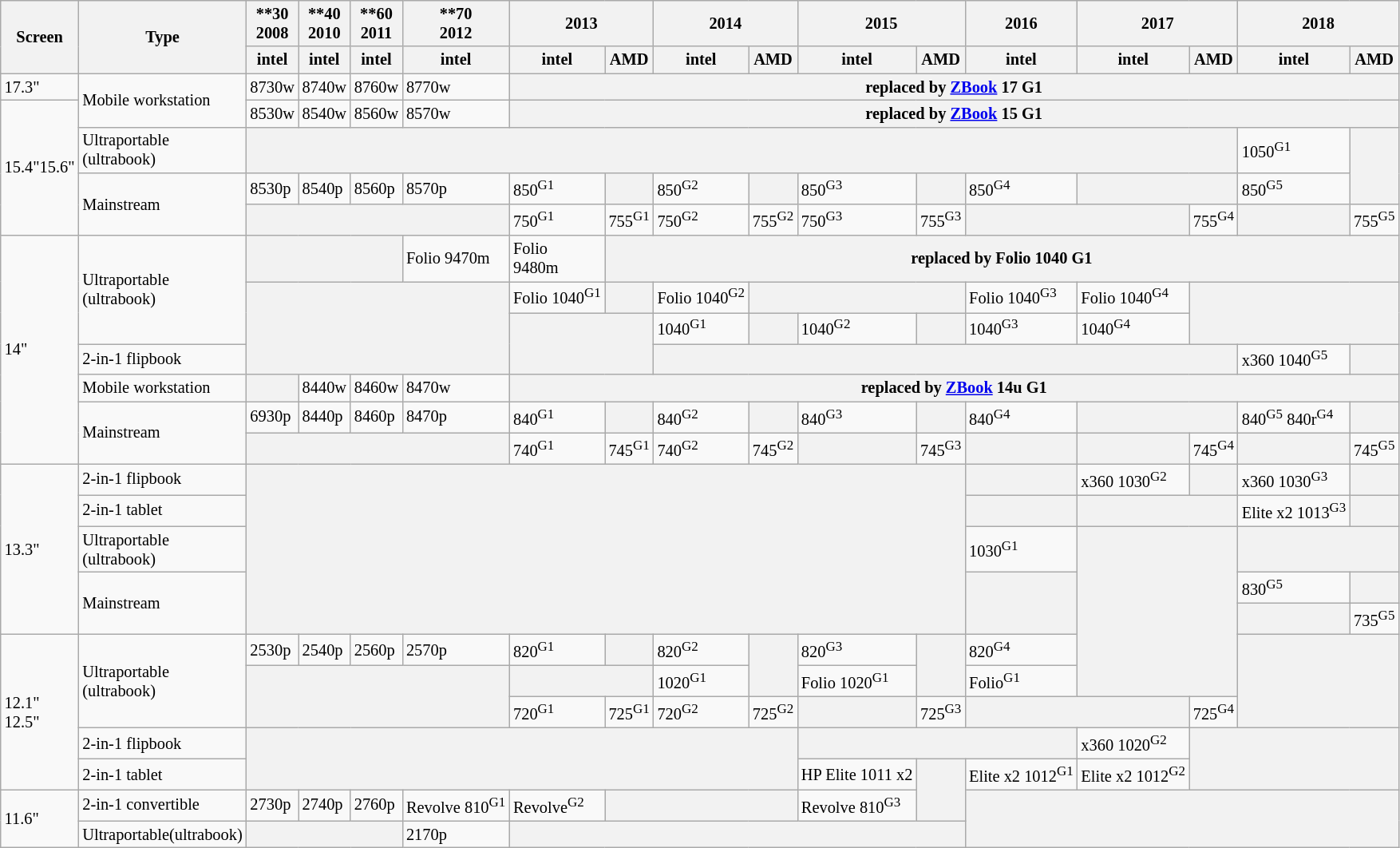<table class="wikitable mw-collapsible mw-collapsed" style="font-size: 85%; min-width: 70%;">
<tr>
<th rowspan="2">Screen</th>
<th rowspan="2">Type</th>
<th>**<strong>30</strong><br>2008</th>
<th>**<strong>40</strong><br>2010</th>
<th>**<strong>60</strong><br>2011</th>
<th>**<strong>70</strong><br>2012</th>
<th colspan="2">2013</th>
<th colspan="2">2014</th>
<th colspan="2">2015</th>
<th>2016</th>
<th colspan="2">2017</th>
<th colspan="2">2018</th>
</tr>
<tr>
<th>intel</th>
<th>intel</th>
<th>intel</th>
<th>intel</th>
<th>intel</th>
<th>AMD</th>
<th>intel</th>
<th>AMD</th>
<th>intel</th>
<th>AMD</th>
<th>intel</th>
<th>intel</th>
<th>AMD</th>
<th>intel</th>
<th>AMD</th>
</tr>
<tr>
<td>17.3"</td>
<td rowspan="2">Mobile workstation</td>
<td>8730w</td>
<td>8740w</td>
<td>8760w</td>
<td>8770w</td>
<th colspan="11">replaced by <a href='#'>ZBook</a> 17 G1</th>
</tr>
<tr>
<td rowspan="4">15.4"15.6"</td>
<td>8530w</td>
<td>8540w</td>
<td>8560w</td>
<td>8570w</td>
<th colspan="11">replaced by <a href='#'>ZBook</a> 15 G1</th>
</tr>
<tr>
<td>Ultraportable<br>(ultrabook)</td>
<th colspan="13"></th>
<td>1050<sup>G1</sup></td>
<th rowspan="2"></th>
</tr>
<tr>
<td rowspan="2">Mainstream</td>
<td>8530p</td>
<td>8540p</td>
<td>8560p</td>
<td>8570p</td>
<td>850<sup>G1</sup></td>
<th></th>
<td>850<sup>G2</sup></td>
<th></th>
<td>850<sup>G3</sup></td>
<th></th>
<td>850<sup>G4</sup></td>
<th colspan="2"></th>
<td>850<sup>G5</sup></td>
</tr>
<tr>
<th colspan="4"></th>
<td>750<sup>G1</sup></td>
<td>755<sup>G1</sup></td>
<td>750<sup>G2</sup></td>
<td>755<sup>G2</sup></td>
<td>750<sup>G3</sup></td>
<td>755<sup>G3</sup></td>
<th colspan="2"></th>
<td>755<sup>G4</sup></td>
<th></th>
<td>755<sup>G5</sup></td>
</tr>
<tr>
<td rowspan="7">14"</td>
<td rowspan="3">Ultraportable<br>(ultrabook)</td>
<th colspan="3"></th>
<td>Folio 9470m</td>
<td>Folio<br>9480m</td>
<th colspan="10">replaced by Folio 1040 G1</th>
</tr>
<tr>
<th colspan="4" rowspan="3"></th>
<td>Folio 1040<sup>G1</sup></td>
<th></th>
<td>Folio 1040<sup>G2</sup></td>
<th colspan="3"></th>
<td>Folio 1040<sup>G3</sup></td>
<td>Folio 1040<sup>G4</sup></td>
<th colspan="3" rowspan="2"></th>
</tr>
<tr>
<th colspan="2" rowspan="2"></th>
<td>1040<sup>G1</sup></td>
<th></th>
<td>1040<sup>G2</sup></td>
<th></th>
<td>1040<sup>G3</sup></td>
<td>1040<sup>G4</sup></td>
</tr>
<tr>
<td>2-in-1 flipbook</td>
<th colspan="7"></th>
<td>x360 1040<sup>G5</sup></td>
<th></th>
</tr>
<tr>
<td>Mobile workstation</td>
<th></th>
<td>8440w</td>
<td>8460w</td>
<td>8470w</td>
<th colspan="11">replaced by <a href='#'>ZBook</a> 14u G1</th>
</tr>
<tr>
<td rowspan="2">Mainstream</td>
<td>6930p</td>
<td>8440p</td>
<td>8460p</td>
<td>8470p</td>
<td>840<sup>G1</sup></td>
<th></th>
<td>840<sup>G2</sup></td>
<th></th>
<td>840<sup>G3</sup></td>
<th></th>
<td>840<sup>G4</sup></td>
<th colspan="2"></th>
<td>840<sup>G5</sup> 840r<sup>G4</sup></td>
<th></th>
</tr>
<tr>
<th colspan="4"></th>
<td>740<sup>G1</sup></td>
<td>745<sup>G1</sup></td>
<td>740<sup>G2</sup></td>
<td>745<sup>G2</sup></td>
<th></th>
<td>745<sup>G3</sup></td>
<th></th>
<th></th>
<td>745<sup>G4</sup></td>
<th></th>
<td>745<sup>G5</sup></td>
</tr>
<tr>
<td rowspan="5">13.3"</td>
<td>2-in-1 flipbook</td>
<th colspan="10" rowspan="5"></th>
<th></th>
<td>x360 1030<sup>G2</sup></td>
<th></th>
<td>x360 1030<sup>G3</sup></td>
<th></th>
</tr>
<tr>
<td>2-in-1 tablet</td>
<th></th>
<th colspan="2"></th>
<td>Elite x2 1013<sup>G3</sup></td>
<th></th>
</tr>
<tr>
<td>Ultraportable<br>(ultrabook)</td>
<td>1030<sup>G1</sup></td>
<th colspan="2" rowspan="5"></th>
<th colspan="2"></th>
</tr>
<tr>
<td rowspan="2">Mainstream</td>
<th rowspan="2"></th>
<td>830<sup>G5</sup></td>
<th></th>
</tr>
<tr>
<th></th>
<td>735<sup>G5</sup></td>
</tr>
<tr>
<td rowspan="5">12.1"<br>12.5"</td>
<td rowspan="3">Ultraportable<br>(ultrabook)</td>
<td>2530p</td>
<td>2540p</td>
<td>2560p</td>
<td>2570p</td>
<td>820<sup>G1</sup></td>
<th></th>
<td>820<sup>G2</sup></td>
<th rowspan="2"></th>
<td>820<sup>G3</sup></td>
<th rowspan="2"></th>
<td>820<sup>G4</sup></td>
<th colspan="2" rowspan="3"></th>
</tr>
<tr>
<th colspan="4" rowspan="2"></th>
<th colspan="2"></th>
<td>1020<sup>G1</sup></td>
<td>Folio 1020<sup>G1</sup></td>
<td>Folio<sup>G1</sup></td>
</tr>
<tr>
<td>720<sup>G1</sup></td>
<td>725<sup>G1</sup></td>
<td>720<sup>G2</sup></td>
<td>725<sup>G2</sup></td>
<th></th>
<td>725<sup>G3</sup></td>
<th colspan="2"></th>
<td>725<sup>G4</sup></td>
</tr>
<tr>
<td>2-in-1 flipbook</td>
<th colspan="8" rowspan="2"></th>
<th colspan="3"></th>
<td>x360 1020<sup>G2</sup></td>
<th colspan="3" rowspan="2"></th>
</tr>
<tr>
<td>2-in-1 tablet</td>
<td>HP Elite 1011 x2</td>
<th rowspan="2"></th>
<td>Elite x2 1012<sup>G1</sup></td>
<td>Elite x2 1012<sup>G2</sup></td>
</tr>
<tr>
<td rowspan="2">11.6"</td>
<td>2-in-1 convertible</td>
<td>2730p</td>
<td>2740p</td>
<td>2760p</td>
<td>Revolve 810<sup>G1</sup></td>
<td>Revolve<sup>G2</sup></td>
<th colspan="3"></th>
<td>Revolve 810<sup>G3</sup></td>
<th colspan="5" rowspan="2"></th>
</tr>
<tr>
<td>Ultraportable(ultrabook)</td>
<th colspan="3"></th>
<td>2170p</td>
<th colspan="6"></th>
</tr>
</table>
